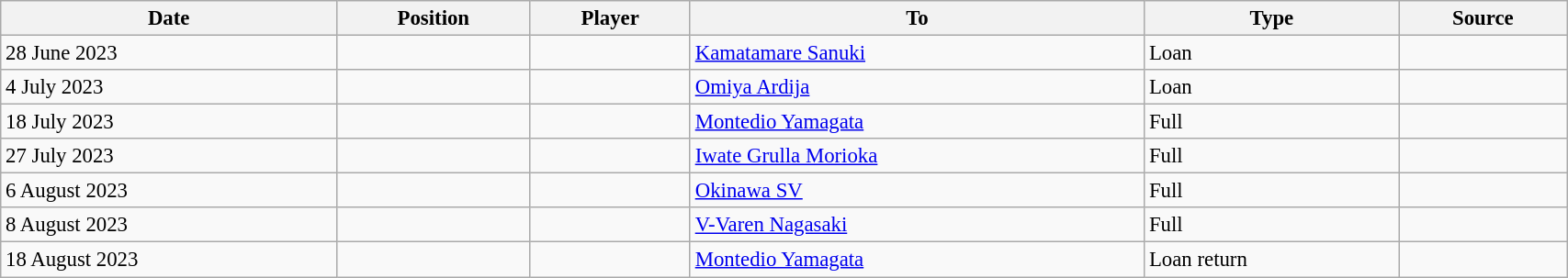<table class="wikitable sortable" style="width:90%; text-align:center; font-size:95%; text-align:left;">
<tr>
<th>Date</th>
<th>Position</th>
<th>Player</th>
<th>To</th>
<th>Type</th>
<th>Source</th>
</tr>
<tr>
<td>28 June 2023</td>
<td></td>
<td></td>
<td> <a href='#'>Kamatamare Sanuki</a></td>
<td>Loan</td>
<td></td>
</tr>
<tr>
<td>4 July 2023</td>
<td></td>
<td></td>
<td> <a href='#'>Omiya Ardija</a></td>
<td>Loan</td>
<td></td>
</tr>
<tr>
<td>18 July 2023</td>
<td></td>
<td></td>
<td> <a href='#'>Montedio Yamagata</a></td>
<td>Full</td>
<td></td>
</tr>
<tr>
<td>27 July 2023</td>
<td></td>
<td></td>
<td> <a href='#'>Iwate Grulla Morioka</a></td>
<td>Full</td>
<td></td>
</tr>
<tr>
<td>6 August 2023</td>
<td></td>
<td></td>
<td> <a href='#'>Okinawa SV</a></td>
<td>Full</td>
<td></td>
</tr>
<tr>
<td>8 August 2023</td>
<td></td>
<td></td>
<td> <a href='#'>V-Varen Nagasaki</a></td>
<td>Full</td>
<td></td>
</tr>
<tr>
<td>18 August 2023</td>
<td></td>
<td></td>
<td> <a href='#'>Montedio Yamagata</a></td>
<td>Loan return</td>
<td></td>
</tr>
</table>
